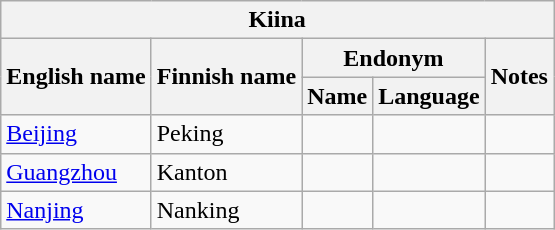<table class="wikitable sortable">
<tr>
<th colspan="5"> Kiina</th>
</tr>
<tr>
<th rowspan="2">English name</th>
<th rowspan="2">Finnish name</th>
<th colspan="2">Endonym</th>
<th rowspan="2">Notes</th>
</tr>
<tr>
<th>Name</th>
<th>Language</th>
</tr>
<tr>
<td><a href='#'>Beijing</a></td>
<td>Peking</td>
<td></td>
<td></td>
<td></td>
</tr>
<tr>
<td><a href='#'>Guangzhou</a></td>
<td>Kanton</td>
<td></td>
<td></td>
<td></td>
</tr>
<tr>
<td><a href='#'>Nanjing</a></td>
<td>Nanking</td>
<td></td>
<td></td>
<td></td>
</tr>
</table>
